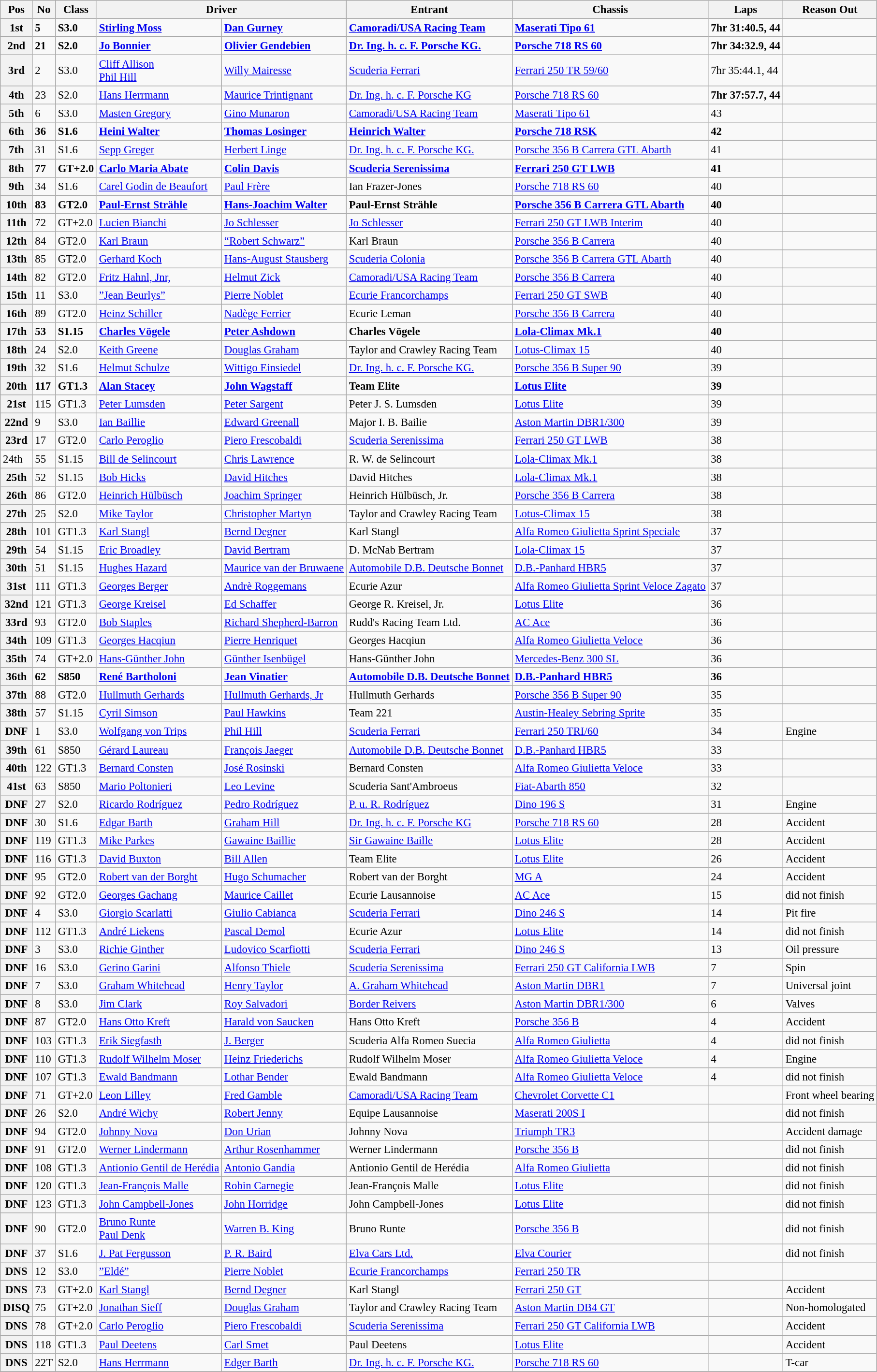<table class="wikitable" style="font-size: 95%;">
<tr>
<th>Pos</th>
<th>No</th>
<th>Class</th>
<th colspan=2>Driver</th>
<th>Entrant</th>
<th>Chassis</th>
<th>Laps</th>
<th>Reason Out</th>
</tr>
<tr>
<th><strong>1st</strong></th>
<td><strong>5</strong></td>
<td><strong>S3.0</strong></td>
<td> <strong><a href='#'>Stirling Moss</a></strong></td>
<td> <strong><a href='#'>Dan Gurney</a></strong></td>
<td><strong><a href='#'>Camoradi/USA Racing Team</a></strong></td>
<td><strong><a href='#'>Maserati Tipo 61</a></strong></td>
<td><strong>7hr 31:40.5, 44</strong></td>
<td></td>
</tr>
<tr>
<th><strong>2nd</strong></th>
<td><strong>21</strong></td>
<td><strong>S2.0</strong></td>
<td> <strong><a href='#'>Jo Bonnier</a></strong></td>
<td> <strong><a href='#'>Olivier Gendebien</a></strong></td>
<td><strong><a href='#'>Dr. Ing. h. c. F. Porsche KG.</a></strong></td>
<td><strong><a href='#'>Porsche 718 RS 60</a></strong></td>
<td><strong>7hr 34:32.9, 44</strong></td>
<td></td>
</tr>
<tr>
<th>3rd</th>
<td>2</td>
<td>S3.0</td>
<td> <a href='#'>Cliff Allison</a><br> <a href='#'>Phil Hill</a></td>
<td> <a href='#'>Willy Mairesse</a></td>
<td><a href='#'>Scuderia Ferrari</a></td>
<td><a href='#'>Ferrari 250 TR 59/60</a></td>
<td>7hr 35:44.1, 44</td>
<td></td>
</tr>
<tr>
<th>4th</th>
<td>23</td>
<td>S2.0</td>
<td> <a href='#'>Hans Herrmann</a></td>
<td> <a href='#'>Maurice Trintignant</a></td>
<td><a href='#'>Dr. Ing. h. c. F. Porsche KG</a></td>
<td><a href='#'>Porsche 718 RS 60</a></td>
<td><strong>7hr 37:57.7, 44</strong></td>
<td></td>
</tr>
<tr>
<th>5th</th>
<td>6</td>
<td>S3.0</td>
<td> <a href='#'>Masten Gregory</a></td>
<td> <a href='#'>Gino Munaron</a></td>
<td><a href='#'>Camoradi/USA Racing Team</a></td>
<td><a href='#'>Maserati Tipo 61</a></td>
<td>43</td>
<td></td>
</tr>
<tr>
<th><strong>6th</strong></th>
<td><strong>36</strong></td>
<td><strong>S1.6</strong></td>
<td> <strong><a href='#'>Heini Walter</a></strong></td>
<td> <strong><a href='#'>Thomas Losinger</a></strong></td>
<td><strong><a href='#'>Heinrich Walter</a></strong></td>
<td><strong><a href='#'>Porsche 718 RSK</a></strong></td>
<td><strong>42</strong></td>
<td></td>
</tr>
<tr>
<th>7th</th>
<td>31</td>
<td>S1.6</td>
<td> <a href='#'>Sepp Greger</a></td>
<td> <a href='#'>Herbert Linge</a></td>
<td><a href='#'>Dr. Ing. h. c. F. Porsche KG.</a></td>
<td><a href='#'>Porsche 356 B Carrera GTL Abarth</a></td>
<td>41</td>
<td></td>
</tr>
<tr>
<th><strong>8th</strong></th>
<td><strong>77</strong></td>
<td><strong>GT+2.0</strong></td>
<td> <strong><a href='#'>Carlo Maria Abate</a></strong></td>
<td> <strong><a href='#'>Colin Davis</a></strong></td>
<td><strong><a href='#'>Scuderia Serenissima</a></strong></td>
<td><strong><a href='#'>Ferrari 250 GT LWB</a></strong></td>
<td><strong>41</strong></td>
<td></td>
</tr>
<tr>
<th>9th</th>
<td>34</td>
<td>S1.6</td>
<td> <a href='#'>Carel Godin de Beaufort</a></td>
<td> <a href='#'>Paul Frère</a></td>
<td>Ian Frazer-Jones</td>
<td><a href='#'>Porsche 718 RS 60</a></td>
<td>40</td>
<td></td>
</tr>
<tr>
<th><strong>10th</strong></th>
<td><strong>83</strong></td>
<td><strong>GT2.0</strong></td>
<td> <strong><a href='#'>Paul-Ernst Strähle</a></strong></td>
<td> <strong><a href='#'>Hans-Joachim Walter</a></strong></td>
<td><strong>Paul-Ernst Strähle</strong></td>
<td><strong><a href='#'>Porsche 356 B Carrera GTL Abarth</a></strong></td>
<td><strong>40</strong></td>
<td></td>
</tr>
<tr>
<th>11th</th>
<td>72</td>
<td>GT+2.0</td>
<td> <a href='#'>Lucien Bianchi</a></td>
<td> <a href='#'>Jo Schlesser</a></td>
<td><a href='#'>Jo Schlesser</a></td>
<td><a href='#'>Ferrari 250 GT LWB Interim</a></td>
<td>40</td>
<td></td>
</tr>
<tr>
<th>12th</th>
<td>84</td>
<td>GT2.0</td>
<td> <a href='#'>Karl Braun</a></td>
<td> <a href='#'>“Robert Schwarz”</a></td>
<td>Karl Braun</td>
<td><a href='#'>Porsche 356 B Carrera</a></td>
<td>40</td>
<td></td>
</tr>
<tr>
<th>13th</th>
<td>85</td>
<td>GT2.0</td>
<td> <a href='#'>Gerhard Koch</a></td>
<td> <a href='#'>Hans-August Stausberg</a></td>
<td><a href='#'>Scuderia Colonia</a></td>
<td><a href='#'>Porsche 356 B Carrera GTL Abarth</a></td>
<td>40</td>
<td></td>
</tr>
<tr>
<th>14th</th>
<td>82</td>
<td>GT2.0</td>
<td> <a href='#'>Fritz Hahnl, Jnr,</a></td>
<td> <a href='#'>Helmut Zick</a></td>
<td><a href='#'>Camoradi/USA Racing Team</a></td>
<td><a href='#'>Porsche 356 B Carrera</a></td>
<td>40</td>
<td></td>
</tr>
<tr>
<th>15th</th>
<td>11</td>
<td>S3.0</td>
<td> <a href='#'>”Jean Beurlys”</a></td>
<td> <a href='#'>Pierre Noblet</a></td>
<td><a href='#'>Ecurie Francorchamps</a></td>
<td><a href='#'>Ferrari 250 GT SWB</a></td>
<td>40</td>
<td></td>
</tr>
<tr>
<th>16th</th>
<td>89</td>
<td>GT2.0</td>
<td> <a href='#'>Heinz Schiller</a></td>
<td> <a href='#'>Nadège Ferrier</a></td>
<td>Ecurie Leman</td>
<td><a href='#'>Porsche 356 B Carrera</a></td>
<td>40</td>
<td></td>
</tr>
<tr>
<th><strong>17th</strong></th>
<td><strong>53</strong></td>
<td><strong>S1.15</strong></td>
<td><strong> <a href='#'>Charles Vögele</a> </strong></td>
<td><strong> <a href='#'>Peter Ashdown</a> </strong></td>
<td><strong>Charles Vögele</strong></td>
<td><strong><a href='#'>Lola-Climax Mk.1</a> </strong></td>
<td><strong>40</strong></td>
<td></td>
</tr>
<tr>
<th>18th</th>
<td>24</td>
<td>S2.0</td>
<td> <a href='#'>Keith Greene</a></td>
<td> <a href='#'>Douglas Graham</a></td>
<td>Taylor and Crawley Racing Team</td>
<td><a href='#'>Lotus-Climax 15</a></td>
<td>40</td>
<td></td>
</tr>
<tr>
<th>19th</th>
<td>32</td>
<td>S1.6</td>
<td> <a href='#'>Helmut Schulze</a></td>
<td> <a href='#'>Wittigo Einsiedel</a></td>
<td><a href='#'>Dr. Ing. h. c. F. Porsche KG.</a></td>
<td><a href='#'>Porsche 356 B Super 90</a></td>
<td>39</td>
<td></td>
</tr>
<tr>
<th><strong>20th</strong></th>
<td><strong>117</strong></td>
<td><strong>GT1.3</strong></td>
<td><strong> <a href='#'>Alan Stacey</a> </strong></td>
<td><strong> <a href='#'>John Wagstaff</a> </strong></td>
<td><strong>Team Elite</strong></td>
<td><strong><a href='#'>Lotus Elite</a> </strong></td>
<td><strong>39</strong></td>
<td></td>
</tr>
<tr>
<th>21st</th>
<td>115</td>
<td>GT1.3</td>
<td> <a href='#'>Peter Lumsden</a></td>
<td> <a href='#'>Peter Sargent</a></td>
<td>Peter J. S. Lumsden</td>
<td><a href='#'>Lotus Elite</a></td>
<td>39</td>
<td></td>
</tr>
<tr>
<th>22nd</th>
<td>9</td>
<td>S3.0</td>
<td> <a href='#'>Ian Baillie</a></td>
<td> <a href='#'>Edward Greenall</a></td>
<td>Major I. B. Bailie</td>
<td><a href='#'>Aston Martin DBR1/300</a></td>
<td>39</td>
<td></td>
</tr>
<tr>
<th>23rd</th>
<td>17</td>
<td>GT2.0</td>
<td> <a href='#'>Carlo Peroglio</a></td>
<td> <a href='#'>Piero Frescobaldi</a></td>
<td><a href='#'>Scuderia Serenissima</a></td>
<td><a href='#'>Ferrari 250 GT LWB</a></td>
<td>38</td>
<td></td>
</tr>
<tr>
<td>24th</td>
<td>55</td>
<td>S1.15</td>
<td> <a href='#'>Bill de Selincourt</a></td>
<td> <a href='#'>Chris Lawrence</a></td>
<td>R. W. de Selincourt</td>
<td><a href='#'>Lola-Climax Mk.1</a></td>
<td>38</td>
<td></td>
</tr>
<tr>
<th>25th</th>
<td>52</td>
<td>S1.15</td>
<td> <a href='#'>Bob Hicks</a></td>
<td> <a href='#'>David Hitches</a></td>
<td>David Hitches</td>
<td><a href='#'>Lola-Climax Mk.1</a></td>
<td>38</td>
<td></td>
</tr>
<tr>
<th>26th</th>
<td>86</td>
<td>GT2.0</td>
<td> <a href='#'>Heinrich Hülbüsch</a></td>
<td> <a href='#'>Joachim Springer</a></td>
<td>Heinrich Hülbüsch, Jr.</td>
<td><a href='#'>Porsche 356 B Carrera</a></td>
<td>38</td>
<td></td>
</tr>
<tr>
<th>27th</th>
<td>25</td>
<td>S2.0</td>
<td> <a href='#'>Mike Taylor</a></td>
<td> <a href='#'>Christopher Martyn</a></td>
<td>Taylor and Crawley Racing Team</td>
<td><a href='#'>Lotus-Climax 15</a></td>
<td>38</td>
<td></td>
</tr>
<tr>
<th>28th</th>
<td>101</td>
<td>GT1.3</td>
<td> <a href='#'>Karl Stangl</a></td>
<td> <a href='#'>Bernd Degner</a></td>
<td>Karl Stangl</td>
<td><a href='#'>Alfa Romeo Giulietta Sprint Speciale</a></td>
<td>37</td>
<td></td>
</tr>
<tr>
<th>29th</th>
<td>54</td>
<td>S1.15</td>
<td> <a href='#'>Eric Broadley</a></td>
<td> <a href='#'>David Bertram</a></td>
<td>D. McNab Bertram</td>
<td><a href='#'>Lola-Climax 15</a></td>
<td>37</td>
<td></td>
</tr>
<tr>
<th>30th</th>
<td>51</td>
<td>S1.15</td>
<td> <a href='#'>Hughes Hazard</a></td>
<td> <a href='#'>Maurice van der Bruwaene</a></td>
<td><a href='#'>Automobile D.B. Deutsche Bonnet</a></td>
<td><a href='#'>D.B.-Panhard HBR5</a></td>
<td>37</td>
<td></td>
</tr>
<tr>
<th>31st</th>
<td>111</td>
<td>GT1.3</td>
<td> <a href='#'>Georges Berger</a></td>
<td> <a href='#'>Andrè Roggemans</a></td>
<td>Ecurie Azur</td>
<td><a href='#'>Alfa Romeo Giulietta Sprint Veloce Zagato</a></td>
<td>37</td>
<td></td>
</tr>
<tr>
<th>32nd</th>
<td>121</td>
<td>GT1.3</td>
<td> <a href='#'>George Kreisel</a></td>
<td> <a href='#'>Ed Schaffer</a></td>
<td>George R. Kreisel, Jr.</td>
<td><a href='#'>Lotus Elite</a></td>
<td>36</td>
<td></td>
</tr>
<tr>
<th>33rd</th>
<td>93</td>
<td>GT2.0</td>
<td> <a href='#'>Bob Staples</a></td>
<td> <a href='#'>Richard Shepherd-Barron</a></td>
<td>Rudd's Racing Team Ltd.</td>
<td><a href='#'>AC Ace</a></td>
<td>36</td>
<td></td>
</tr>
<tr>
<th>34th</th>
<td>109</td>
<td>GT1.3</td>
<td> <a href='#'>Georges Hacqiun</a></td>
<td> <a href='#'>Pierre Henriquet</a></td>
<td>Georges Hacqiun</td>
<td><a href='#'>Alfa Romeo Giulietta Veloce</a></td>
<td>36</td>
<td></td>
</tr>
<tr>
<th>35th</th>
<td>74</td>
<td>GT+2.0</td>
<td> <a href='#'>Hans-Günther John</a></td>
<td> <a href='#'>Günther Isenbügel</a></td>
<td>Hans-Günther John</td>
<td><a href='#'>Mercedes-Benz 300 SL</a></td>
<td>36</td>
<td></td>
</tr>
<tr>
<th><strong>36th</strong></th>
<td><strong>62</strong></td>
<td><strong>S850</strong></td>
<td> <strong><a href='#'>René Bartholoni</a> </strong></td>
<td> <strong><a href='#'>Jean Vinatier</a> </strong></td>
<td><strong><a href='#'>Automobile D.B. Deutsche Bonnet</a> </strong></td>
<td><strong><a href='#'>D.B.-Panhard HBR5</a> </strong></td>
<td><strong>36</strong></td>
<td></td>
</tr>
<tr>
<th>37th</th>
<td>88</td>
<td>GT2.0</td>
<td> <a href='#'>Hullmuth Gerhards</a></td>
<td> <a href='#'>Hullmuth Gerhards, Jr</a></td>
<td>Hullmuth Gerhards</td>
<td><a href='#'>Porsche 356 B Super 90</a></td>
<td>35</td>
<td></td>
</tr>
<tr>
<th>38th</th>
<td>57</td>
<td>S1.15</td>
<td> <a href='#'>Cyril Simson</a></td>
<td> <a href='#'>Paul Hawkins</a></td>
<td>Team 221</td>
<td><a href='#'>Austin-Healey Sebring Sprite</a></td>
<td>35</td>
<td></td>
</tr>
<tr>
<th>DNF</th>
<td>1</td>
<td>S3.0</td>
<td> <a href='#'>Wolfgang von Trips</a></td>
<td> <a href='#'>Phil Hill</a></td>
<td><a href='#'>Scuderia Ferrari</a></td>
<td><a href='#'>Ferrari 250 TRI/60</a></td>
<td>34</td>
<td>Engine</td>
</tr>
<tr>
<th>39th</th>
<td>61</td>
<td>S850</td>
<td> <a href='#'>Gérard Laureau</a></td>
<td> <a href='#'>François Jaeger</a></td>
<td><a href='#'>Automobile D.B. Deutsche Bonnet</a></td>
<td><a href='#'>D.B.-Panhard HBR5</a></td>
<td>33</td>
<td></td>
</tr>
<tr>
<th>40th</th>
<td>122</td>
<td>GT1.3</td>
<td> <a href='#'>Bernard Consten</a></td>
<td> <a href='#'>José Rosinski</a></td>
<td>Bernard Consten</td>
<td><a href='#'>Alfa Romeo Giulietta Veloce</a></td>
<td>33</td>
<td></td>
</tr>
<tr>
<th>41st</th>
<td>63</td>
<td>S850</td>
<td> <a href='#'>Mario Poltonieri</a></td>
<td> <a href='#'>Leo Levine</a></td>
<td>Scuderia Sant'Ambroeus</td>
<td><a href='#'>Fiat-Abarth 850</a></td>
<td>32</td>
<td></td>
</tr>
<tr>
<th>DNF</th>
<td>27</td>
<td>S2.0</td>
<td> <a href='#'>Ricardo Rodríguez</a></td>
<td> <a href='#'>Pedro Rodríguez</a></td>
<td><a href='#'>P. u. R. Rodríguez</a></td>
<td><a href='#'>Dino 196 S</a></td>
<td>31</td>
<td>Engine</td>
</tr>
<tr>
<th>DNF</th>
<td>30</td>
<td>S1.6</td>
<td> <a href='#'>Edgar Barth</a></td>
<td> <a href='#'>Graham Hill</a></td>
<td><a href='#'>Dr. Ing. h. c. F. Porsche KG</a></td>
<td><a href='#'>Porsche 718 RS 60</a></td>
<td>28</td>
<td>Accident</td>
</tr>
<tr>
<th>DNF</th>
<td>119</td>
<td>GT1.3</td>
<td> <a href='#'>Mike Parkes</a></td>
<td> <a href='#'>Gawaine Baillie</a></td>
<td><a href='#'>Sir Gawaine Baille</a></td>
<td><a href='#'>Lotus Elite</a></td>
<td>28</td>
<td>Accident</td>
</tr>
<tr>
<th>DNF</th>
<td>116</td>
<td>GT1.3</td>
<td> <a href='#'>David Buxton</a></td>
<td> <a href='#'>Bill Allen</a></td>
<td>Team Elite</td>
<td><a href='#'>Lotus Elite</a></td>
<td>26</td>
<td>Accident</td>
</tr>
<tr>
<th>DNF</th>
<td>95</td>
<td>GT2.0</td>
<td> <a href='#'>Robert van der Borght</a></td>
<td> <a href='#'>Hugo Schumacher</a></td>
<td>Robert van der Borght</td>
<td><a href='#'>MG A</a></td>
<td>24</td>
<td>Accident</td>
</tr>
<tr>
<th>DNF</th>
<td>92</td>
<td>GT2.0</td>
<td> <a href='#'>Georges Gachang</a></td>
<td> <a href='#'>Maurice Caillet</a></td>
<td>Ecurie Lausannoise</td>
<td><a href='#'>AC Ace</a></td>
<td>15</td>
<td>did not finish</td>
</tr>
<tr>
<th>DNF</th>
<td>4</td>
<td>S3.0</td>
<td> <a href='#'>Giorgio Scarlatti</a></td>
<td> <a href='#'>Giulio Cabianca</a></td>
<td><a href='#'>Scuderia Ferrari</a></td>
<td><a href='#'>Dino 246 S</a></td>
<td>14</td>
<td>Pit fire</td>
</tr>
<tr>
<th>DNF</th>
<td>112</td>
<td>GT1.3</td>
<td> <a href='#'>André Liekens</a></td>
<td> <a href='#'>Pascal Demol</a></td>
<td>Ecurie Azur</td>
<td><a href='#'>Lotus Elite</a></td>
<td>14</td>
<td>did not finish</td>
</tr>
<tr>
<th>DNF</th>
<td>3</td>
<td>S3.0</td>
<td> <a href='#'>Richie Ginther</a></td>
<td> <a href='#'>Ludovico Scarfiotti</a></td>
<td><a href='#'>Scuderia Ferrari</a></td>
<td><a href='#'>Dino 246 S</a></td>
<td>13</td>
<td>Oil pressure</td>
</tr>
<tr>
<th>DNF</th>
<td>16</td>
<td>S3.0</td>
<td> <a href='#'>Gerino Garini</a></td>
<td> <a href='#'>Alfonso Thiele</a></td>
<td><a href='#'>Scuderia Serenissima</a></td>
<td><a href='#'>Ferrari 250 GT California LWB</a></td>
<td>7</td>
<td>Spin</td>
</tr>
<tr>
<th>DNF</th>
<td>7</td>
<td>S3.0</td>
<td> <a href='#'>Graham Whitehead</a></td>
<td> <a href='#'>Henry Taylor</a></td>
<td><a href='#'>A. Graham Whitehead</a></td>
<td><a href='#'>Aston Martin DBR1</a></td>
<td>7</td>
<td>Universal joint</td>
</tr>
<tr>
<th>DNF</th>
<td>8</td>
<td>S3.0</td>
<td> <a href='#'>Jim Clark</a></td>
<td> <a href='#'>Roy Salvadori</a></td>
<td><a href='#'>Border Reivers</a></td>
<td><a href='#'>Aston Martin DBR1/300</a></td>
<td>6</td>
<td>Valves</td>
</tr>
<tr>
<th>DNF</th>
<td>87</td>
<td>GT2.0</td>
<td> <a href='#'>Hans Otto Kreft</a></td>
<td> <a href='#'>Harald von Saucken</a></td>
<td>Hans Otto Kreft</td>
<td><a href='#'>Porsche 356 B</a></td>
<td>4</td>
<td>Accident</td>
</tr>
<tr>
<th>DNF</th>
<td>103</td>
<td>GT1.3</td>
<td> <a href='#'>Erik Siegfasth</a></td>
<td> <a href='#'>J. Berger</a></td>
<td>Scuderia Alfa Romeo Suecia</td>
<td><a href='#'>Alfa Romeo Giulietta</a></td>
<td>4</td>
<td>did not finish</td>
</tr>
<tr>
<th>DNF</th>
<td>110</td>
<td>GT1.3</td>
<td> <a href='#'>Rudolf Wilhelm Moser</a></td>
<td> <a href='#'>Heinz Friederichs</a></td>
<td>Rudolf Wilhelm Moser</td>
<td><a href='#'>Alfa Romeo Giulietta Veloce</a></td>
<td>4</td>
<td>Engine</td>
</tr>
<tr>
<th>DNF</th>
<td>107</td>
<td>GT1.3</td>
<td> <a href='#'>Ewald Bandmann</a></td>
<td> <a href='#'>Lothar Bender</a></td>
<td>Ewald Bandmann</td>
<td><a href='#'>Alfa Romeo Giulietta Veloce</a></td>
<td>4</td>
<td>did not finish</td>
</tr>
<tr>
<th>DNF</th>
<td>71</td>
<td>GT+2.0</td>
<td> <a href='#'>Leon Lilley</a></td>
<td> <a href='#'>Fred Gamble</a></td>
<td><a href='#'>Camoradi/USA Racing Team</a></td>
<td><a href='#'>Chevrolet Corvette C1</a></td>
<td></td>
<td>Front wheel bearing</td>
</tr>
<tr>
<th>DNF</th>
<td>26</td>
<td>S2.0</td>
<td> <a href='#'>André Wichy</a></td>
<td> <a href='#'>Robert Jenny</a></td>
<td>Equipe Lausannoise</td>
<td><a href='#'>Maserati 200S I</a></td>
<td></td>
<td>did not finish</td>
</tr>
<tr>
<th>DNF</th>
<td>94</td>
<td>GT2.0</td>
<td> <a href='#'>Johnny Nova</a></td>
<td> <a href='#'>Don Urian</a></td>
<td>Johnny Nova</td>
<td><a href='#'>Triumph TR3</a></td>
<td></td>
<td>Accident damage</td>
</tr>
<tr>
<th>DNF</th>
<td>91</td>
<td>GT2.0</td>
<td> <a href='#'>Werner Lindermann</a></td>
<td> <a href='#'>Arthur Rosenhammer</a></td>
<td>Werner Lindermann</td>
<td><a href='#'>Porsche 356 B</a></td>
<td></td>
<td>did not finish</td>
</tr>
<tr>
<th>DNF</th>
<td>108</td>
<td>GT1.3</td>
<td> <a href='#'>Antionio Gentil de Herédia</a></td>
<td> <a href='#'>Antonio Gandia</a></td>
<td>Antionio Gentil de Herédia</td>
<td><a href='#'>Alfa Romeo Giulietta</a></td>
<td></td>
<td>did not finish</td>
</tr>
<tr>
<th>DNF</th>
<td>120</td>
<td>GT1.3</td>
<td> <a href='#'>Jean-François Malle</a></td>
<td> <a href='#'>Robin Carnegie</a></td>
<td>Jean-François Malle</td>
<td><a href='#'>Lotus Elite</a></td>
<td></td>
<td>did not finish</td>
</tr>
<tr>
<th>DNF</th>
<td>123</td>
<td>GT1.3</td>
<td> <a href='#'>John Campbell-Jones</a></td>
<td> <a href='#'>John Horridge</a></td>
<td>John Campbell-Jones</td>
<td><a href='#'>Lotus Elite</a></td>
<td></td>
<td>did not finish</td>
</tr>
<tr>
<th>DNF</th>
<td>90</td>
<td>GT2.0</td>
<td> <a href='#'>Bruno Runte</a><br> <a href='#'>Paul Denk</a></td>
<td> <a href='#'>Warren B. King</a></td>
<td>Bruno Runte</td>
<td><a href='#'>Porsche 356 B</a></td>
<td></td>
<td>did not finish</td>
</tr>
<tr>
<th>DNF</th>
<td>37</td>
<td>S1.6</td>
<td> <a href='#'>J. Pat Fergusson</a></td>
<td> <a href='#'>P. R. Baird</a></td>
<td><a href='#'>Elva Cars Ltd.</a></td>
<td><a href='#'>Elva Courier</a></td>
<td></td>
<td>did not finish</td>
</tr>
<tr>
<th>DNS</th>
<td>12</td>
<td>S3.0</td>
<td> <a href='#'>”Eldé”</a></td>
<td> <a href='#'>Pierre Noblet</a></td>
<td><a href='#'>Ecurie Francorchamps</a></td>
<td><a href='#'>Ferrari 250 TR</a></td>
<td></td>
<td></td>
</tr>
<tr>
<th>DNS</th>
<td>73</td>
<td>GT+2.0</td>
<td> <a href='#'>Karl Stangl</a></td>
<td> <a href='#'>Bernd Degner</a></td>
<td>Karl Stangl</td>
<td><a href='#'>Ferrari 250 GT</a></td>
<td></td>
<td>Accident</td>
</tr>
<tr>
<th>DISQ</th>
<td>75</td>
<td>GT+2.0</td>
<td> <a href='#'>Jonathan Sieff</a></td>
<td> <a href='#'>Douglas Graham</a></td>
<td>Taylor and Crawley Racing Team</td>
<td><a href='#'>Aston Martin DB4 GT</a></td>
<td></td>
<td>Non-homologated</td>
</tr>
<tr>
<th>DNS</th>
<td>78</td>
<td>GT+2.0</td>
<td> <a href='#'>Carlo Peroglio</a></td>
<td> <a href='#'>Piero Frescobaldi</a></td>
<td><a href='#'>Scuderia Serenissima</a></td>
<td><a href='#'>Ferrari 250 GT California LWB</a></td>
<td></td>
<td>Accident</td>
</tr>
<tr>
<th>DNS</th>
<td>118</td>
<td>GT1.3</td>
<td> <a href='#'>Paul Deetens</a></td>
<td> <a href='#'>Carl Smet</a></td>
<td>Paul Deetens</td>
<td><a href='#'>Lotus Elite</a></td>
<td></td>
<td>Accident</td>
</tr>
<tr>
<th>DNS</th>
<td>22T</td>
<td>S2.0</td>
<td> <a href='#'>Hans Herrmann</a></td>
<td> <a href='#'>Edger Barth</a></td>
<td><a href='#'>Dr. Ing. h. c. F. Porsche KG.</a></td>
<td><a href='#'>Porsche 718 RS 60</a></td>
<td></td>
<td>T-car</td>
</tr>
<tr>
</tr>
</table>
